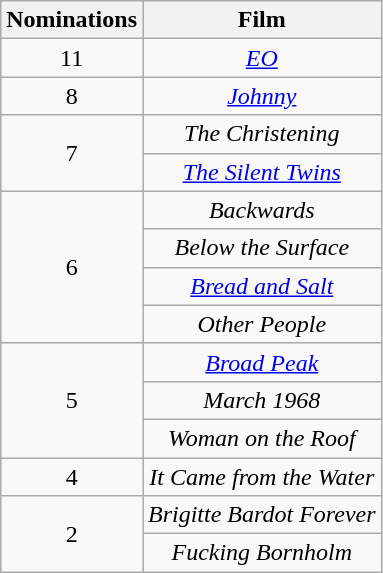<table class="wikitable plainrowheaders" style="text-align:center;">
<tr>
<th scope="col" style="width:55px;">Nominations</th>
<th scope="col" style="text-align:center;">Film</th>
</tr>
<tr>
<td>11</td>
<td><em><a href='#'>EO</a></em></td>
</tr>
<tr>
<td>8</td>
<td><em><a href='#'>Johnny</a></em></td>
</tr>
<tr>
<td rowspan="2">7</td>
<td><em>The Christening</em></td>
</tr>
<tr>
<td><em><a href='#'>The Silent Twins</a></em></td>
</tr>
<tr>
<td rowspan="4">6</td>
<td><em>Backwards</em></td>
</tr>
<tr>
<td><em>Below the Surface</em></td>
</tr>
<tr>
<td><em><a href='#'>Bread and Salt</a></em></td>
</tr>
<tr>
<td><em>Other People</em></td>
</tr>
<tr>
<td rowspan="3">5</td>
<td><em><a href='#'>Broad Peak</a></em></td>
</tr>
<tr>
<td><em>March 1968</em></td>
</tr>
<tr>
<td><em>Woman on the Roof</em></td>
</tr>
<tr>
<td>4</td>
<td><em>It Came from the Water</em></td>
</tr>
<tr>
<td rowspan="2">2</td>
<td><em>Brigitte Bardot Forever</em></td>
</tr>
<tr>
<td><em>Fucking Bornholm</em></td>
</tr>
</table>
